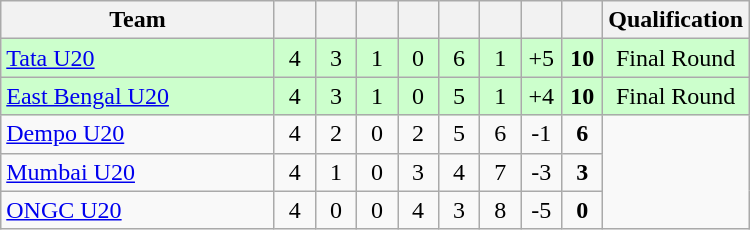<table class="wikitable" style="text-align:center">
<tr>
<th width="175">Team</th>
<th width="20"></th>
<th width="20"></th>
<th width="20"></th>
<th width="20"></th>
<th width="20"></th>
<th width="20"></th>
<th width="20"></th>
<th width="20"></th>
<th width="20">Qualification</th>
</tr>
<tr bgcolor="#ccffcc">
<td align=left><a href='#'>Tata U20</a></td>
<td>4</td>
<td>3</td>
<td>1</td>
<td>0</td>
<td>6</td>
<td>1</td>
<td>+5</td>
<td><strong>10</strong></td>
<td>Final Round</td>
</tr>
<tr bgcolor="#ccffcc">
<td align=left><a href='#'>East Bengal U20</a></td>
<td>4</td>
<td>3</td>
<td>1</td>
<td>0</td>
<td>5</td>
<td>1</td>
<td>+4</td>
<td><strong>10</strong></td>
<td>Final Round</td>
</tr>
<tr>
<td align=left><a href='#'>Dempo U20</a></td>
<td>4</td>
<td>2</td>
<td>0</td>
<td>2</td>
<td>5</td>
<td>6</td>
<td>-1</td>
<td><strong>6</strong></td>
</tr>
<tr>
<td align=left><a href='#'>Mumbai U20</a></td>
<td>4</td>
<td>1</td>
<td>0</td>
<td>3</td>
<td>4</td>
<td>7</td>
<td>-3</td>
<td><strong>3</strong></td>
</tr>
<tr>
<td align=left><a href='#'>ONGC U20</a></td>
<td>4</td>
<td>0</td>
<td>0</td>
<td>4</td>
<td>3</td>
<td>8</td>
<td>-5</td>
<td><strong>0</strong></td>
</tr>
</table>
